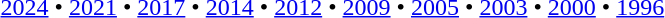<table id=toc class=toc summary=Contents>
<tr>
<td align=center><br><a href='#'>2024</a> • <a href='#'>2021</a> • <a href='#'>2017</a> • <a href='#'>2014</a> • <a href='#'>2012</a> • <a href='#'>2009</a> • <a href='#'>2005</a> • <a href='#'>2003</a> • <a href='#'>2000</a> • <a href='#'>1996</a></td>
</tr>
</table>
